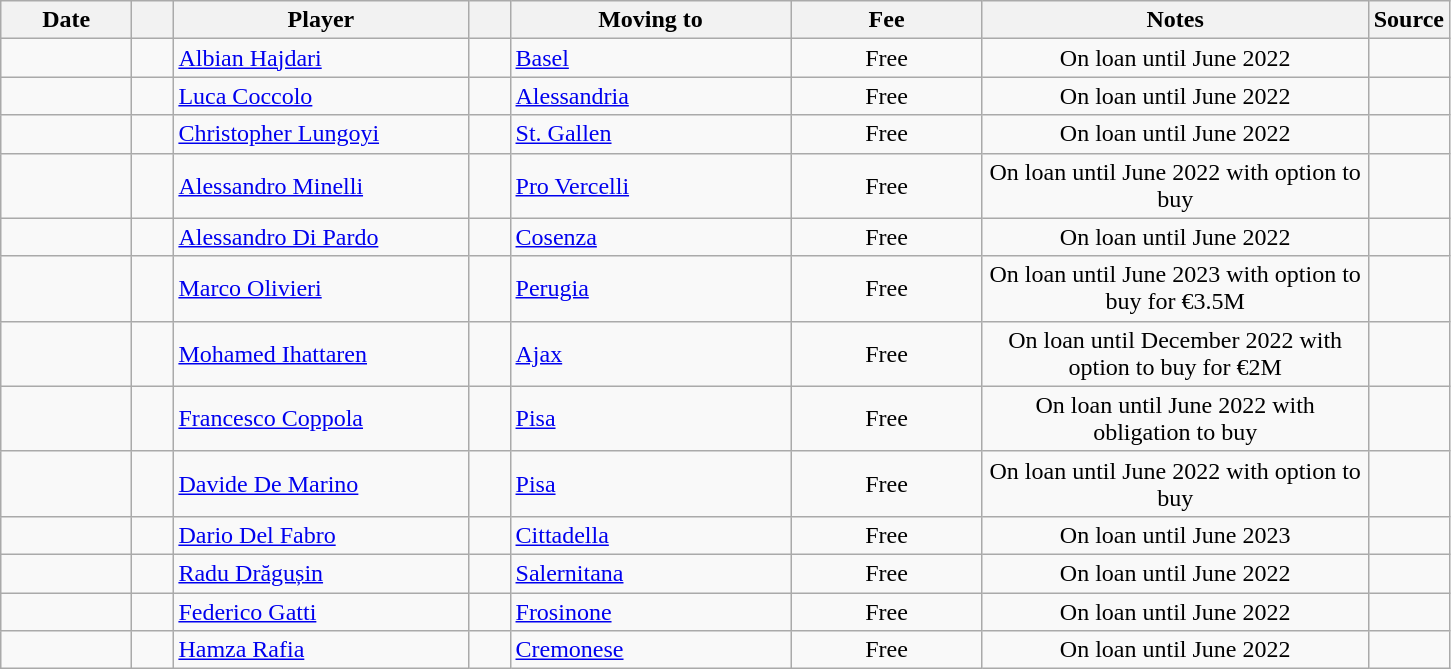<table class="wikitable sortable">
<tr>
<th style="width:80px;">Date</th>
<th style="width:20px;"></th>
<th style="width:190px;">Player</th>
<th style="width:20px;"></th>
<th style="width:180px;">Moving to</th>
<th style="width:120px;" class="unsortable">Fee</th>
<th style="width:250px;" class="unsortable">Notes</th>
<th style="width:20px;">Source</th>
</tr>
<tr>
<td></td>
<td align="center"></td>
<td> <a href='#'>Albian Hajdari</a></td>
<td align="center"></td>
<td> <a href='#'>Basel</a></td>
<td align="center">Free</td>
<td align="center">On loan until June 2022</td>
<td></td>
</tr>
<tr>
<td></td>
<td align="center"></td>
<td> <a href='#'>Luca Coccolo</a></td>
<td align="center"></td>
<td> <a href='#'>Alessandria</a></td>
<td align="center">Free</td>
<td align="center">On loan until June 2022</td>
<td></td>
</tr>
<tr>
<td></td>
<td align=center></td>
<td> <a href='#'>Christopher Lungoyi</a></td>
<td align="center"></td>
<td align=left> <a href='#'>St. Gallen</a></td>
<td align=center>Free</td>
<td align="center">On loan until June 2022</td>
<td></td>
</tr>
<tr>
<td></td>
<td align="center"></td>
<td> <a href='#'>Alessandro Minelli</a></td>
<td align="center"></td>
<td> <a href='#'>Pro Vercelli</a></td>
<td align="center">Free</td>
<td align="center">On loan until June 2022 with option to buy</td>
<td></td>
</tr>
<tr>
<td></td>
<td align="center"></td>
<td> <a href='#'>Alessandro Di Pardo</a></td>
<td align="center"></td>
<td> <a href='#'>Cosenza</a></td>
<td align="center">Free</td>
<td align="center">On loan until June 2022</td>
<td></td>
</tr>
<tr>
<td></td>
<td align="center"></td>
<td> <a href='#'>Marco Olivieri</a></td>
<td align="center"></td>
<td> <a href='#'>Perugia</a></td>
<td align="center">Free</td>
<td align="center">On loan until June 2023 with option to buy for €3.5M</td>
<td></td>
</tr>
<tr>
<td></td>
<td align="center"></td>
<td> <a href='#'>Mohamed Ihattaren</a></td>
<td align="center"></td>
<td> <a href='#'>Ajax</a></td>
<td align="center">Free</td>
<td align="center">On loan until December 2022 with option to buy for €2M</td>
<td></td>
</tr>
<tr>
<td></td>
<td align="center"></td>
<td> <a href='#'>Francesco Coppola</a></td>
<td align="center"></td>
<td> <a href='#'>Pisa</a></td>
<td align="center">Free</td>
<td align="center">On loan until June 2022 with obligation to buy</td>
<td></td>
</tr>
<tr>
<td></td>
<td align="center"></td>
<td> <a href='#'>Davide De Marino</a></td>
<td align="center"></td>
<td> <a href='#'>Pisa</a></td>
<td align="center">Free</td>
<td align="center">On loan until June 2022 with option to buy</td>
<td></td>
</tr>
<tr>
<td></td>
<td align="center"></td>
<td> <a href='#'>Dario Del Fabro</a></td>
<td align="center"></td>
<td> <a href='#'>Cittadella</a></td>
<td align="center">Free</td>
<td align="center">On loan until June 2023</td>
<td></td>
</tr>
<tr>
<td></td>
<td align="center"></td>
<td> <a href='#'>Radu Drăgușin</a></td>
<td align="center"></td>
<td> <a href='#'>Salernitana</a></td>
<td align="center">Free</td>
<td align="center">On loan until June 2022</td>
<td></td>
</tr>
<tr>
<td></td>
<td align="center"></td>
<td> <a href='#'>Federico Gatti</a></td>
<td align="center"></td>
<td> <a href='#'>Frosinone</a></td>
<td align="center">Free</td>
<td align="center">On loan until June 2022</td>
<td></td>
</tr>
<tr>
<td></td>
<td align="center"></td>
<td> <a href='#'>Hamza Rafia</a></td>
<td align="center"></td>
<td> <a href='#'>Cremonese</a></td>
<td align="center">Free</td>
<td align="center">On loan until June 2022</td>
<td></td>
</tr>
</table>
